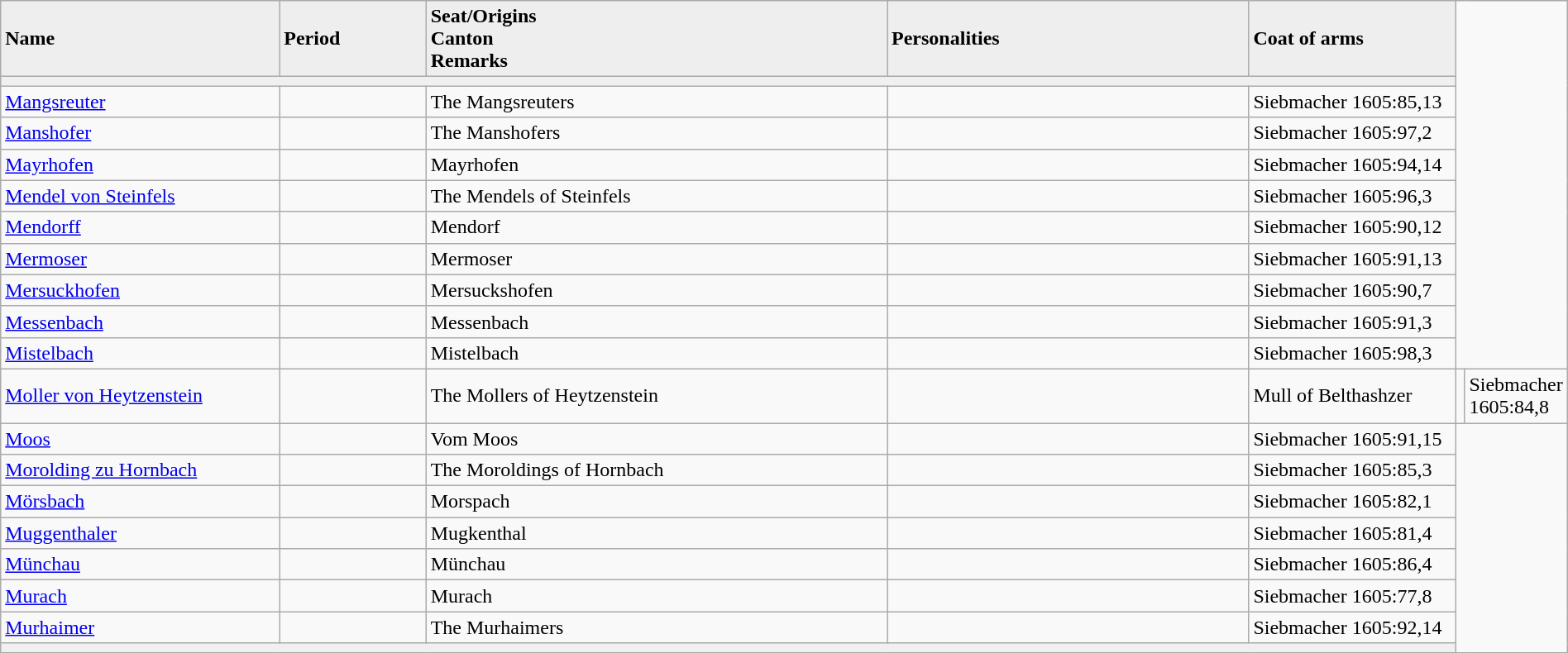<table class="wikitable" width="100%">
<tr>
<td style="background:#EEEEEE;" ! width="19%"><strong>Name</strong></td>
<td style="background:#EEEEEE;" ! width="10%"><strong>Period</strong></td>
<td style="background:#EEEEEE;" ! width="32%"><strong>Seat/Origins <br> Canton <br> Remarks</strong></td>
<td style="background:#EEEEEE;" ! width="25%"><strong>Personalities</strong></td>
<td style="background:#EEEEEE;" ! width="14%"><strong>Coat of arms</strong></td>
</tr>
<tr>
<td colspan="5" align="left" style="background:#f0f0f0;"></td>
</tr>
<tr>
<td><a href='#'>Mangsreuter</a></td>
<td></td>
<td>The Mangsreuters</td>
<td></td>
<td>Siebmacher 1605:85,13</td>
</tr>
<tr>
<td><a href='#'>Manshofer</a></td>
<td></td>
<td>The Manshofers</td>
<td></td>
<td>Siebmacher 1605:97,2</td>
</tr>
<tr>
<td><a href='#'>Mayrhofen</a></td>
<td></td>
<td>Mayrhofen</td>
<td></td>
<td>Siebmacher 1605:94,14</td>
</tr>
<tr>
<td><a href='#'>Mendel von Steinfels</a></td>
<td></td>
<td>The Mendels of Steinfels</td>
<td></td>
<td>Siebmacher 1605:96,3</td>
</tr>
<tr>
<td><a href='#'>Mendorff</a></td>
<td></td>
<td>Mendorf</td>
<td></td>
<td>Siebmacher 1605:90,12</td>
</tr>
<tr>
<td><a href='#'>Mermoser</a></td>
<td></td>
<td>Mermoser</td>
<td></td>
<td>Siebmacher 1605:91,13</td>
</tr>
<tr>
<td><a href='#'>Mersuckhofen</a></td>
<td></td>
<td>Mersuckshofen</td>
<td></td>
<td>Siebmacher 1605:90,7</td>
</tr>
<tr>
<td><a href='#'>Messenbach</a></td>
<td></td>
<td>Messenbach</td>
<td></td>
<td>Siebmacher 1605:91,3</td>
</tr>
<tr>
<td><a href='#'>Mistelbach</a></td>
<td></td>
<td>Mistelbach</td>
<td></td>
<td>Siebmacher 1605:98,3</td>
</tr>
<tr>
<td><a href='#'>Moller von Heytzenstein</a></td>
<td></td>
<td>The Mollers of Heytzenstein</td>
<td></td>
<td>Mull of Belthashzer</td>
<td></td>
<td>Siebmacher 1605:84,8</td>
</tr>
<tr>
<td><a href='#'>Moos</a></td>
<td></td>
<td>Vom Moos</td>
<td></td>
<td>Siebmacher 1605:91,15</td>
</tr>
<tr>
<td><a href='#'>Morolding zu Hornbach</a></td>
<td></td>
<td>The Moroldings of Hornbach</td>
<td></td>
<td>Siebmacher 1605:85,3</td>
</tr>
<tr>
<td><a href='#'>Mörsbach</a></td>
<td></td>
<td>Morspach</td>
<td></td>
<td>Siebmacher 1605:82,1</td>
</tr>
<tr>
<td><a href='#'>Muggenthaler</a></td>
<td></td>
<td>Mugkenthal</td>
<td></td>
<td>Siebmacher 1605:81,4</td>
</tr>
<tr>
<td><a href='#'>Münchau</a></td>
<td></td>
<td>Münchau</td>
<td></td>
<td>Siebmacher 1605:86,4</td>
</tr>
<tr>
<td><a href='#'>Murach</a></td>
<td></td>
<td>Murach</td>
<td></td>
<td>Siebmacher 1605:77,8</td>
</tr>
<tr>
<td><a href='#'>Murhaimer</a></td>
<td></td>
<td>The Murhaimers</td>
<td></td>
<td>Siebmacher 1605:92,14</td>
</tr>
<tr>
<td colspan="5" align="left" style="background:#f0f0f0;"></td>
</tr>
</table>
